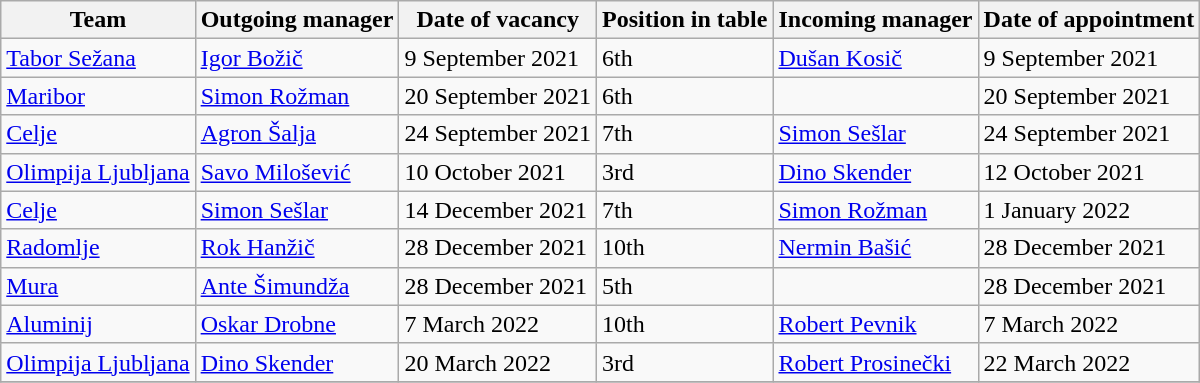<table class="wikitable sortable">
<tr>
<th>Team</th>
<th>Outgoing manager</th>
<th>Date of vacancy</th>
<th>Position in table</th>
<th>Incoming manager</th>
<th>Date of appointment</th>
</tr>
<tr>
<td><a href='#'>Tabor Sežana</a></td>
<td> <a href='#'>Igor Božič</a></td>
<td>9 September 2021</td>
<td>6th</td>
<td> <a href='#'>Dušan Kosič</a></td>
<td>9 September 2021</td>
</tr>
<tr>
<td><a href='#'>Maribor</a></td>
<td> <a href='#'>Simon Rožman</a></td>
<td>20 September 2021</td>
<td>6th</td>
<td> </td>
<td>20 September 2021</td>
</tr>
<tr>
<td><a href='#'>Celje</a></td>
<td> <a href='#'>Agron Šalja</a></td>
<td>24 September 2021</td>
<td>7th</td>
<td> <a href='#'>Simon Sešlar</a></td>
<td>24 September 2021</td>
</tr>
<tr>
<td><a href='#'>Olimpija Ljubljana</a></td>
<td> <a href='#'>Savo Milošević</a></td>
<td>10 October 2021</td>
<td>3rd</td>
<td> <a href='#'>Dino Skender</a></td>
<td>12 October 2021</td>
</tr>
<tr>
<td><a href='#'>Celje</a></td>
<td> <a href='#'>Simon Sešlar</a></td>
<td>14 December 2021</td>
<td>7th</td>
<td> <a href='#'>Simon Rožman</a></td>
<td>1 January 2022</td>
</tr>
<tr>
<td><a href='#'>Radomlje</a></td>
<td> <a href='#'>Rok Hanžič</a></td>
<td>28 December 2021</td>
<td>10th</td>
<td> <a href='#'>Nermin Bašić</a></td>
<td>28 December 2021</td>
</tr>
<tr>
<td><a href='#'>Mura</a></td>
<td> <a href='#'>Ante Šimundža</a></td>
<td>28 December 2021</td>
<td>5th</td>
<td> </td>
<td>28 December 2021</td>
</tr>
<tr>
<td><a href='#'>Aluminij</a></td>
<td> <a href='#'>Oskar Drobne</a></td>
<td>7 March 2022</td>
<td>10th</td>
<td> <a href='#'>Robert Pevnik</a></td>
<td>7 March 2022</td>
</tr>
<tr>
<td><a href='#'>Olimpija Ljubljana</a></td>
<td> <a href='#'>Dino Skender</a></td>
<td>20 March 2022</td>
<td>3rd</td>
<td> <a href='#'>Robert Prosinečki</a></td>
<td>22 March 2022</td>
</tr>
<tr>
</tr>
</table>
